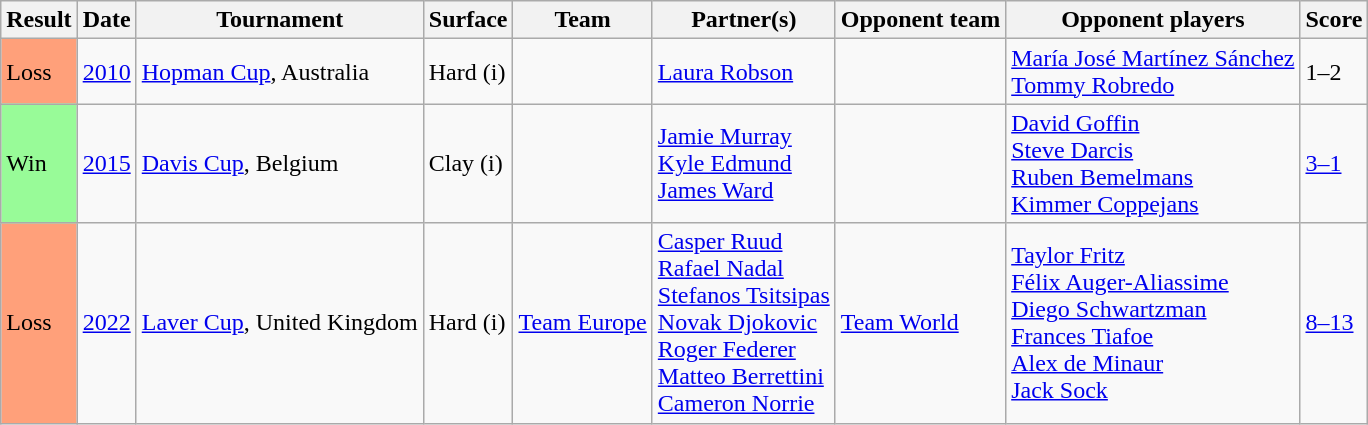<table class="sortable wikitable">
<tr>
<th>Result</th>
<th>Date</th>
<th>Tournament</th>
<th>Surface</th>
<th class="unsortable">Team</th>
<th class="unsortable">Partner(s)</th>
<th class="unsortable">Opponent team</th>
<th class="unsortable">Opponent players</th>
<th class="unsortable">Score</th>
</tr>
<tr>
<td bgcolor=ffa07a>Loss</td>
<td><a href='#'>2010</a></td>
<td><a href='#'>Hopman Cup</a>, Australia</td>
<td>Hard (i)</td>
<td></td>
<td><a href='#'>Laura Robson</a></td>
<td></td>
<td><a href='#'>María José Martínez Sánchez</a><br><a href='#'>Tommy Robredo</a></td>
<td>1–2</td>
</tr>
<tr>
<td bgcolor=98FB98>Win</td>
<td><a href='#'>2015</a></td>
<td><a href='#'>Davis Cup</a>, Belgium</td>
<td>Clay (i)</td>
<td></td>
<td><a href='#'>Jamie Murray</a><br><a href='#'>Kyle Edmund</a><br><a href='#'>James Ward</a></td>
<td></td>
<td><a href='#'>David Goffin</a><br><a href='#'>Steve Darcis</a><br><a href='#'>Ruben Bemelmans</a><br><a href='#'>Kimmer Coppejans</a></td>
<td><a href='#'>3–1</a></td>
</tr>
<tr>
<td bgcolor=ffa07a>Loss</td>
<td><a href='#'>2022</a></td>
<td><a href='#'>Laver Cup</a>, United Kingdom</td>
<td>Hard (i)</td>
<td> <a href='#'>Team Europe</a></td>
<td><a href='#'>Casper Ruud</a><br><a href='#'>Rafael Nadal</a><br><a href='#'>Stefanos Tsitsipas</a><br><a href='#'>Novak Djokovic</a><br><a href='#'>Roger Federer</a><br><a href='#'>Matteo Berrettini</a><br><a href='#'>Cameron Norrie</a></td>
<td> <a href='#'>Team World</a></td>
<td><a href='#'>Taylor Fritz</a><br><a href='#'>Félix Auger-Aliassime</a><br><a href='#'>Diego Schwartzman</a><br><a href='#'>Frances Tiafoe</a><br><a href='#'>Alex de Minaur</a><br><a href='#'>Jack Sock</a></td>
<td><a href='#'>8–13</a></td>
</tr>
</table>
